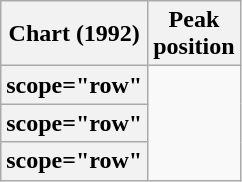<table class="wikitable plainrowheaders sortable">
<tr>
<th scope="col">Chart (1992)</th>
<th scope="col">Peak<br>position</th>
</tr>
<tr>
<th>scope="row" </th>
</tr>
<tr>
<th>scope="row" </th>
</tr>
<tr>
<th>scope="row" </th>
</tr>
</table>
